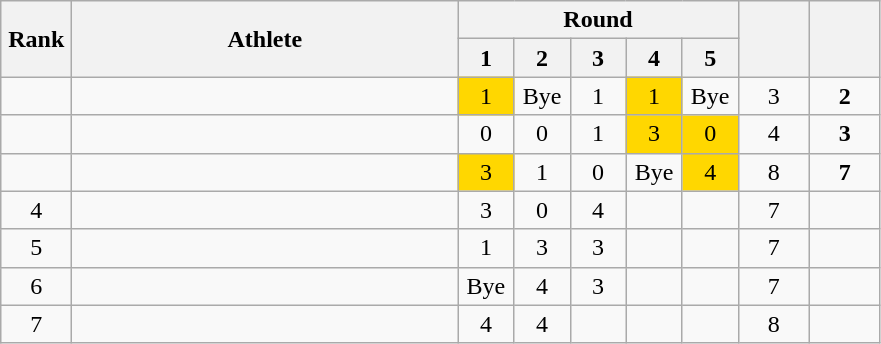<table class="wikitable" style="text-align: center;">
<tr>
<th rowspan="2" width=40>Rank</th>
<th rowspan="2" width=250>Athlete</th>
<th colspan="5">Round</th>
<th rowspan="2" width=40></th>
<th rowspan="2" width=40></th>
</tr>
<tr>
<th width=30>1</th>
<th width=30>2</th>
<th width=30>3</th>
<th width=30>4</th>
<th width=30>5</th>
</tr>
<tr>
<td></td>
<td align="left"></td>
<td bgcolor=gold>1</td>
<td>Bye</td>
<td>1</td>
<td bgcolor=gold>1</td>
<td>Bye</td>
<td>3</td>
<td><strong>2</strong></td>
</tr>
<tr>
<td></td>
<td align="left"></td>
<td>0</td>
<td>0</td>
<td>1</td>
<td bgcolor=gold>3</td>
<td bgcolor=gold>0</td>
<td>4</td>
<td><strong>3</strong></td>
</tr>
<tr>
<td></td>
<td align="left"></td>
<td bgcolor=gold>3</td>
<td>1</td>
<td>0</td>
<td>Bye</td>
<td bgcolor=gold>4</td>
<td>8</td>
<td><strong>7</strong></td>
</tr>
<tr>
<td>4</td>
<td align="left"></td>
<td>3</td>
<td>0</td>
<td>4</td>
<td></td>
<td></td>
<td>7</td>
<td></td>
</tr>
<tr>
<td>5</td>
<td align="left"></td>
<td>1</td>
<td>3</td>
<td>3</td>
<td></td>
<td></td>
<td>7</td>
<td></td>
</tr>
<tr>
<td>6</td>
<td align="left"></td>
<td>Bye</td>
<td>4</td>
<td>3</td>
<td></td>
<td></td>
<td>7</td>
<td></td>
</tr>
<tr>
<td>7</td>
<td align="left"></td>
<td>4</td>
<td>4</td>
<td></td>
<td></td>
<td></td>
<td>8</td>
<td></td>
</tr>
</table>
